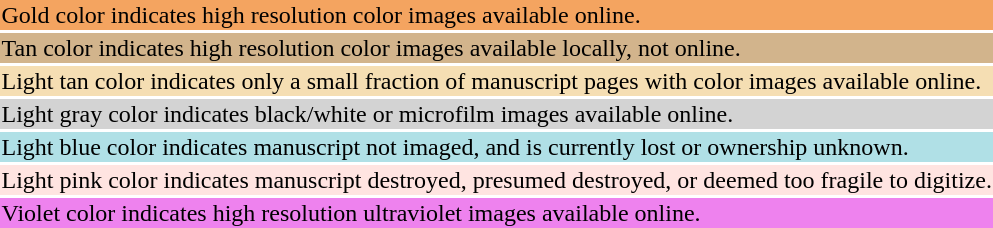<table style="background:transparent">
<tr>
<td bgcolor="sandybrown">Gold color indicates high resolution color images available online.</td>
</tr>
<tr>
<td bgcolor="tan">Tan color indicates high resolution color images available locally, not online.</td>
</tr>
<tr>
<td bgcolor="wheat">Light tan color indicates only a small fraction of manuscript pages with color images available online.</td>
</tr>
<tr>
<td bgcolor="lightgray">Light gray color indicates black/white or microfilm images available online.</td>
</tr>
<tr>
<td bgcolor="powderblue">Light blue color indicates manuscript not imaged, and is currently lost or ownership unknown.</td>
</tr>
<tr>
<td bgcolor="mistyrose">Light pink color indicates manuscript destroyed, presumed destroyed, or deemed too fragile to digitize.</td>
</tr>
<tr>
<td bgcolor="violet">Violet color indicates high resolution ultraviolet images available online.</td>
</tr>
</table>
